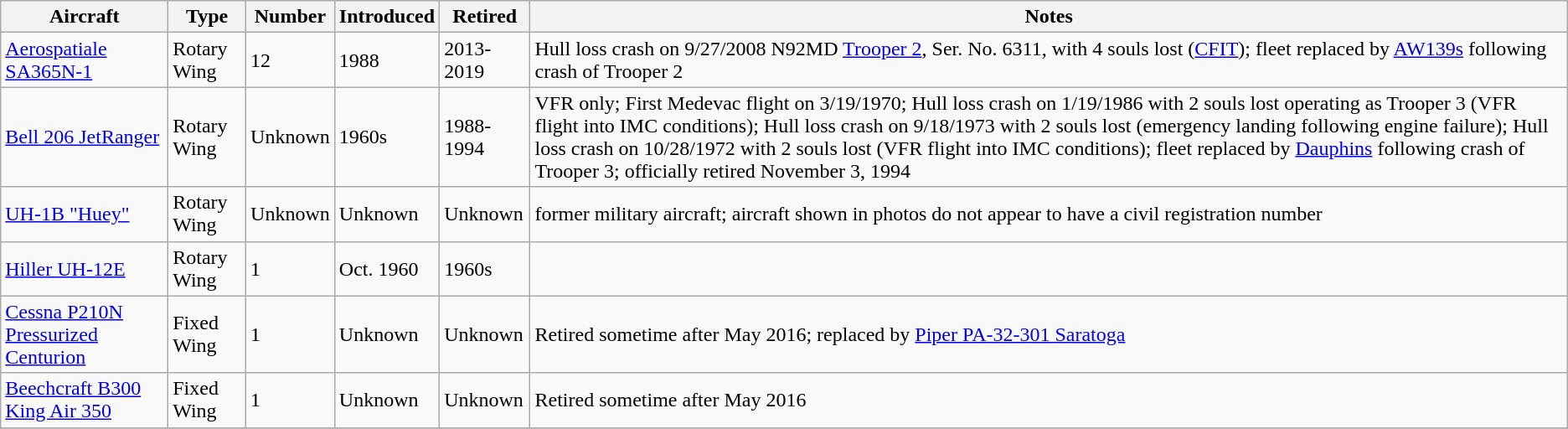<table class="wikitable">
<tr>
<th>Aircraft</th>
<th>Type</th>
<th>Number</th>
<th>Introduced</th>
<th>Retired</th>
<th>Notes</th>
</tr>
<tr>
<td><a href='#'>Aerospatiale SA365N-1</a></td>
<td>Rotary Wing</td>
<td>12</td>
<td>1988</td>
<td>2013-2019</td>
<td>Hull loss crash on 9/27/2008 N92MD <a href='#'>Trooper 2</a>, Ser. No. 6311, with 4 souls lost (<a href='#'>CFIT</a>); fleet replaced by <a href='#'>AW139s</a> following crash of Trooper 2</td>
</tr>
<tr>
<td><a href='#'>Bell 206 JetRanger</a></td>
<td>Rotary Wing</td>
<td>Unknown</td>
<td>1960s</td>
<td>1988-1994</td>
<td>VFR only; First Medevac flight on 3/19/1970; Hull loss crash on 1/19/1986 with 2 souls lost operating as Trooper 3 (VFR flight into IMC conditions); Hull loss crash on 9/18/1973 with 2 souls lost (emergency landing following engine failure); Hull loss crash on 10/28/1972 with 2 souls lost (VFR flight into IMC conditions); fleet replaced by <a href='#'>Dauphins</a> following crash of Trooper 3; officially retired November 3, 1994</td>
</tr>
<tr>
<td><a href='#'>UH-1B "Huey"</a></td>
<td>Rotary Wing</td>
<td>Unknown</td>
<td>Unknown</td>
<td>Unknown</td>
<td>former military aircraft; aircraft shown in photos do not appear to have a civil registration number</td>
</tr>
<tr>
<td><a href='#'>Hiller UH-12E</a></td>
<td>Rotary Wing</td>
<td>1</td>
<td>Oct. 1960</td>
<td>1960s</td>
<td></td>
</tr>
<tr>
<td><a href='#'>Cessna P210N Pressurized Centurion</a></td>
<td>Fixed Wing</td>
<td>1</td>
<td>Unknown</td>
<td>Unknown</td>
<td>Retired sometime after May 2016; replaced by <a href='#'>Piper PA-32-301 Saratoga</a></td>
</tr>
<tr>
<td><a href='#'>Beechcraft B300 King Air 350</a></td>
<td>Fixed Wing</td>
<td>1</td>
<td>Unknown</td>
<td>Unknown</td>
<td>Retired sometime after May 2016</td>
</tr>
<tr>
</tr>
</table>
